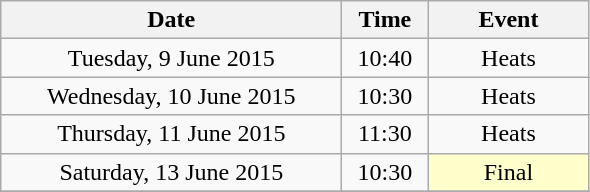<table class = "wikitable" style="text-align:center;">
<tr>
<th width=220>Date</th>
<th width=50>Time</th>
<th width=100>Event</th>
</tr>
<tr>
<td>Tuesday, 9 June 2015</td>
<td>10:40</td>
<td>Heats</td>
</tr>
<tr>
<td>Wednesday, 10 June 2015</td>
<td>10:30</td>
<td>Heats</td>
</tr>
<tr>
<td>Thursday, 11 June 2015</td>
<td>11:30</td>
<td>Heats</td>
</tr>
<tr>
<td>Saturday, 13 June 2015</td>
<td>10:30</td>
<td bgcolor=ffffcc>Final</td>
</tr>
<tr>
</tr>
</table>
